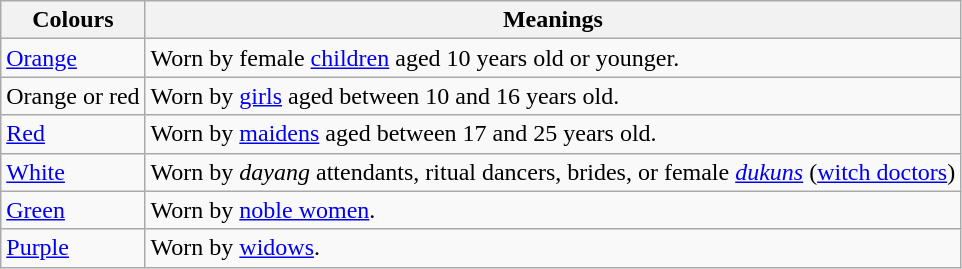<table class="wikitable">
<tr>
<th>Colours</th>
<th>Meanings</th>
</tr>
<tr>
<td><a href='#'>Orange</a></td>
<td>Worn by female <a href='#'>children</a> aged 10 years old or younger.</td>
</tr>
<tr>
<td>Orange or red</td>
<td>Worn by <a href='#'>girls</a> aged between 10 and 16 years old.</td>
</tr>
<tr>
<td><a href='#'>Red</a></td>
<td>Worn by <a href='#'>maidens</a> aged between 17 and 25 years old.</td>
</tr>
<tr>
<td><a href='#'>White</a></td>
<td>Worn by <em>dayang</em> attendants, ritual dancers, brides, or female <em><a href='#'>dukuns</a></em> (<a href='#'>witch doctors</a>)</td>
</tr>
<tr>
<td><a href='#'>Green</a></td>
<td>Worn by <a href='#'>noble women</a>.</td>
</tr>
<tr>
<td><a href='#'>Purple</a></td>
<td>Worn by <a href='#'>widows</a>.</td>
</tr>
</table>
